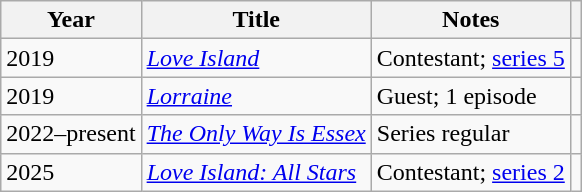<table class="wikitable">
<tr>
<th>Year</th>
<th>Title</th>
<th>Notes</th>
<th></th>
</tr>
<tr>
<td>2019</td>
<td><em><a href='#'>Love Island</a></em></td>
<td>Contestant; <a href='#'>series 5</a></td>
<td align="center"></td>
</tr>
<tr>
<td>2019</td>
<td><em><a href='#'>Lorraine</a></em></td>
<td>Guest; 1 episode</td>
<td align="center"></td>
</tr>
<tr>
<td>2022–present</td>
<td><em><a href='#'>The Only Way Is Essex</a></em></td>
<td>Series regular</td>
<td align="center"></td>
</tr>
<tr>
<td>2025</td>
<td><em><a href='#'>Love Island: All Stars</a></em></td>
<td>Contestant; <a href='#'>series 2</a></td>
<td align="center"></td>
</tr>
</table>
